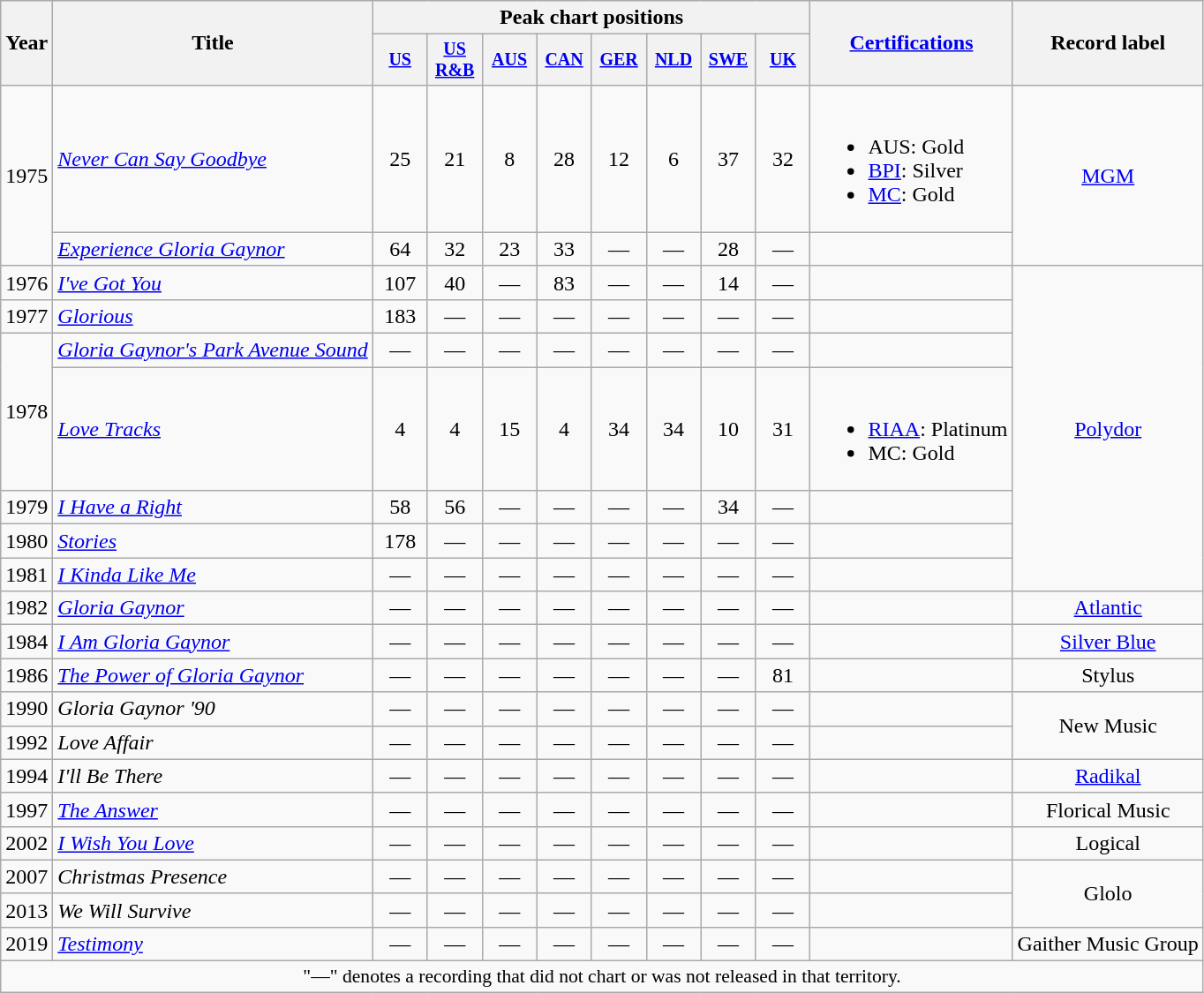<table class="wikitable" style="text-align:center;">
<tr>
<th rowspan="2">Year</th>
<th rowspan="2">Title</th>
<th colspan="8">Peak chart positions</th>
<th rowspan="2"><a href='#'>Certifications</a></th>
<th rowspan="2">Record label</th>
</tr>
<tr style="font-size:smaller;">
<th width="35"><a href='#'>US</a><br></th>
<th width="35"><a href='#'>US<br>R&B</a><br></th>
<th width="35"><a href='#'>AUS</a><br></th>
<th width="35"><a href='#'>CAN</a><br></th>
<th width="35"><a href='#'>GER</a><br></th>
<th width="35"><a href='#'>NLD</a><br></th>
<th width="35"><a href='#'>SWE</a><br></th>
<th width="35"><a href='#'>UK</a><br></th>
</tr>
<tr>
<td rowspan="2">1975</td>
<td align="left"><em><a href='#'>Never Can Say Goodbye</a></em></td>
<td>25</td>
<td>21</td>
<td>8</td>
<td>28</td>
<td>12</td>
<td>6</td>
<td>37</td>
<td>32</td>
<td align=left><br><ul><li>AUS: Gold</li><li><a href='#'>BPI</a>: Silver</li><li><a href='#'>MC</a>: Gold</li></ul></td>
<td rowspan="2"><a href='#'>MGM</a></td>
</tr>
<tr>
<td align="left"><em><a href='#'>Experience Gloria Gaynor</a></em></td>
<td>64</td>
<td>32</td>
<td>23</td>
<td>33</td>
<td>—</td>
<td>—</td>
<td>28</td>
<td>—</td>
<td align=left></td>
</tr>
<tr>
<td>1976</td>
<td align="left"><em><a href='#'>I've Got You</a></em></td>
<td>107</td>
<td>40</td>
<td>—</td>
<td>83</td>
<td>—</td>
<td>—</td>
<td>14</td>
<td>—</td>
<td align=left></td>
<td rowspan="7"><a href='#'>Polydor</a></td>
</tr>
<tr>
<td>1977</td>
<td align="left"><em><a href='#'>Glorious</a></em></td>
<td>183</td>
<td>—</td>
<td>—</td>
<td>—</td>
<td>—</td>
<td>—</td>
<td>—</td>
<td>—</td>
<td align=left></td>
</tr>
<tr>
<td rowspan="2">1978</td>
<td align="left"><em><a href='#'>Gloria Gaynor's Park Avenue Sound</a></em></td>
<td>—</td>
<td>—</td>
<td>—</td>
<td>—</td>
<td>—</td>
<td>—</td>
<td>—</td>
<td>—</td>
<td align=left></td>
</tr>
<tr>
<td align="left"><em><a href='#'>Love Tracks</a></em></td>
<td>4</td>
<td>4</td>
<td>15</td>
<td>4</td>
<td>34</td>
<td>34</td>
<td>10</td>
<td>31</td>
<td align=left><br><ul><li><a href='#'>RIAA</a>: Platinum</li><li>MC: Gold</li></ul></td>
</tr>
<tr>
<td>1979</td>
<td align="left"><em><a href='#'>I Have a Right</a></em></td>
<td>58</td>
<td>56</td>
<td>—</td>
<td>—</td>
<td>—</td>
<td>—</td>
<td>34</td>
<td>—</td>
<td align=left></td>
</tr>
<tr>
<td>1980</td>
<td align="left"><em><a href='#'>Stories</a></em></td>
<td>178</td>
<td>—</td>
<td>—</td>
<td>—</td>
<td>—</td>
<td>—</td>
<td>—</td>
<td>—</td>
<td align=left></td>
</tr>
<tr>
<td>1981</td>
<td align="left"><em><a href='#'>I Kinda Like Me</a></em></td>
<td>—</td>
<td>—</td>
<td>—</td>
<td>—</td>
<td>—</td>
<td>—</td>
<td>—</td>
<td>—</td>
<td align=left></td>
</tr>
<tr>
<td>1982</td>
<td align="left"><em><a href='#'>Gloria Gaynor</a></em></td>
<td>—</td>
<td>—</td>
<td>—</td>
<td>—</td>
<td>—</td>
<td>—</td>
<td>—</td>
<td>—</td>
<td align=left></td>
<td><a href='#'>Atlantic</a></td>
</tr>
<tr>
<td>1984</td>
<td align="left"><em><a href='#'>I Am Gloria Gaynor</a></em></td>
<td>—</td>
<td>—</td>
<td>—</td>
<td>—</td>
<td>—</td>
<td>—</td>
<td>—</td>
<td>—</td>
<td align=left></td>
<td><a href='#'>Silver Blue</a></td>
</tr>
<tr>
<td>1986</td>
<td align="left"><em><a href='#'>The Power of Gloria Gaynor</a></em></td>
<td>—</td>
<td>—</td>
<td>—</td>
<td>—</td>
<td>—</td>
<td>—</td>
<td>—</td>
<td>81</td>
<td align=left></td>
<td>Stylus</td>
</tr>
<tr>
<td>1990</td>
<td align="left"><em>Gloria Gaynor '90</em></td>
<td>—</td>
<td>—</td>
<td>—</td>
<td>—</td>
<td>—</td>
<td>—</td>
<td>—</td>
<td>—</td>
<td align=left></td>
<td rowspan="2">New Music</td>
</tr>
<tr>
<td>1992</td>
<td align="left"><em>Love Affair</em></td>
<td>—</td>
<td>—</td>
<td>—</td>
<td>—</td>
<td>—</td>
<td>—</td>
<td>—</td>
<td>—</td>
<td align=left></td>
</tr>
<tr>
<td>1994</td>
<td align="left"><em>I'll Be There</em></td>
<td>—</td>
<td>—</td>
<td>—</td>
<td>—</td>
<td>—</td>
<td>—</td>
<td>—</td>
<td>—</td>
<td align=left></td>
<td><a href='#'>Radikal</a></td>
</tr>
<tr>
<td>1997</td>
<td align="left"><em><a href='#'>The Answer</a></em></td>
<td>—</td>
<td>—</td>
<td>—</td>
<td>—</td>
<td>—</td>
<td>—</td>
<td>—</td>
<td>—</td>
<td align=left></td>
<td>Florical Music</td>
</tr>
<tr>
<td>2002</td>
<td align="left"><em><a href='#'>I Wish You Love</a></em></td>
<td>—</td>
<td>—</td>
<td>—</td>
<td>—</td>
<td>—</td>
<td>—</td>
<td>—</td>
<td>—</td>
<td align=left></td>
<td>Logical</td>
</tr>
<tr>
<td>2007</td>
<td align="left"><em>Christmas Presence</em></td>
<td>—</td>
<td>—</td>
<td>—</td>
<td>—</td>
<td>—</td>
<td>—</td>
<td>—</td>
<td>—</td>
<td align=left></td>
<td rowspan="2">Glolo</td>
</tr>
<tr>
<td>2013</td>
<td align="left"><em>We Will Survive</em></td>
<td>—</td>
<td>—</td>
<td>—</td>
<td>—</td>
<td>—</td>
<td>—</td>
<td>—</td>
<td>—</td>
<td align=left></td>
</tr>
<tr>
<td>2019</td>
<td align="left"><em><a href='#'>Testimony</a></em></td>
<td>—</td>
<td>—</td>
<td>—</td>
<td>—</td>
<td>—</td>
<td>—</td>
<td>—</td>
<td>—</td>
<td align=left></td>
<td>Gaither Music Group</td>
</tr>
<tr>
<td colspan="15" style="font-size:90%">"—" denotes a recording that did not chart or was not released in that territory.</td>
</tr>
</table>
